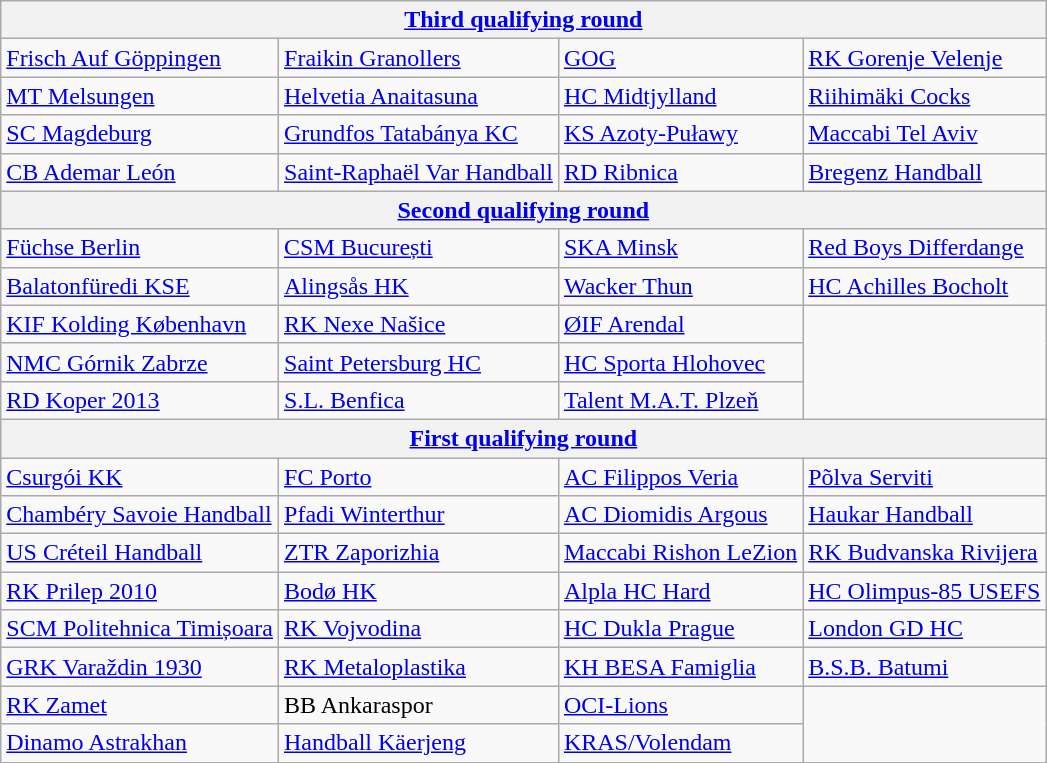<table class="wikitable">
<tr>
<th colspan=4><a href='#'>Third qualifying round</a></th>
</tr>
<tr>
<td> <a href='#'>Frisch Auf Göppingen</a> </td>
<td> <a href='#'>Fraikin Granollers</a> </td>
<td> <a href='#'>GOG</a> </td>
<td> <a href='#'>RK Gorenje Velenje</a> </td>
</tr>
<tr>
<td> <a href='#'>MT Melsungen</a> </td>
<td> <a href='#'>Helvetia Anaitasuna</a> </td>
<td> <a href='#'>HC Midtjylland</a> </td>
<td> <a href='#'>Riihimäki Cocks</a> </td>
</tr>
<tr>
<td> <a href='#'>SC Magdeburg</a> </td>
<td> <a href='#'>Grundfos Tatabánya KC</a> </td>
<td> <a href='#'>KS Azoty-Puławy</a> </td>
<td> <a href='#'>Maccabi Tel Aviv</a> </td>
</tr>
<tr>
<td> <a href='#'>CB Ademar León</a> </td>
<td> <a href='#'>Saint-Raphaël Var Handball</a> </td>
<td> <a href='#'>RD Ribnica</a> </td>
<td> <a href='#'>Bregenz Handball</a> </td>
</tr>
<tr>
<th colspan=4><a href='#'>Second qualifying round</a></th>
</tr>
<tr>
<td> <a href='#'>Füchse Berlin</a> </td>
<td> <a href='#'>CSM București</a> </td>
<td> <a href='#'>SKA Minsk</a> </td>
<td> <a href='#'>Red Boys Differdange</a> </td>
</tr>
<tr>
<td> <a href='#'>Balatonfüredi KSE</a> </td>
<td> <a href='#'>Alingsås HK</a> </td>
<td> <a href='#'>Wacker Thun</a> </td>
<td> <a href='#'>HC Achilles Bocholt</a> </td>
</tr>
<tr>
<td> <a href='#'>KIF Kolding København</a> </td>
<td> <a href='#'>RK Nexe Našice</a> </td>
<td> <a href='#'>ØIF Arendal</a> </td>
<td rowspan=3> </td>
</tr>
<tr>
<td> <a href='#'>NMC Górnik Zabrze</a> </td>
<td> <a href='#'>Saint Petersburg HC</a> </td>
<td> <a href='#'>HC Sporta Hlohovec</a> </td>
</tr>
<tr>
<td> <a href='#'>RD Koper 2013</a> </td>
<td> <a href='#'>S.L. Benfica</a> </td>
<td> <a href='#'>Talent M.A.T. Plzeň</a> </td>
</tr>
<tr>
<th colspan=4><a href='#'>First qualifying round</a></th>
</tr>
<tr>
<td> <a href='#'>Csurgói KK</a> </td>
<td> <a href='#'>FC Porto</a> </td>
<td> <a href='#'>AC Filippos Veria</a> </td>
<td> <a href='#'>Põlva Serviti</a> </td>
</tr>
<tr>
<td> <a href='#'>Chambéry Savoie Handball</a> </td>
<td> <a href='#'>Pfadi Winterthur</a> </td>
<td> <a href='#'>AC Diomidis Argous</a> </td>
<td> <a href='#'>Haukar Handball</a> </td>
</tr>
<tr>
<td> <a href='#'>US Créteil Handball</a> </td>
<td> <a href='#'>ZTR Zaporizhia</a> </td>
<td> <a href='#'>Maccabi Rishon LeZion</a> </td>
<td> <a href='#'>RK Budvanska Rivijera</a> </td>
</tr>
<tr>
<td> <a href='#'>RK Prilep 2010</a> </td>
<td> <a href='#'>Bodø HK</a> </td>
<td> <a href='#'>Alpla HC Hard</a> </td>
<td> <a href='#'>HC Olimpus-85 USEFS</a> </td>
</tr>
<tr>
<td> <a href='#'>SCM Politehnica Timișoara</a> </td>
<td> <a href='#'>RK Vojvodina</a> </td>
<td> <a href='#'>HC Dukla Prague</a> </td>
<td> <a href='#'>London GD HC</a> </td>
</tr>
<tr>
<td> <a href='#'>GRK Varaždin 1930</a> </td>
<td> <a href='#'>RK Metaloplastika</a> </td>
<td> <a href='#'>KH BESA Famiglia</a> </td>
<td> <a href='#'>B.S.B. Batumi</a> </td>
</tr>
<tr>
<td> <a href='#'>RK Zamet</a> </td>
<td> BB Ankaraspor </td>
<td> <a href='#'>OCI-Lions</a> </td>
<td rowspan=2> </td>
</tr>
<tr>
<td> <a href='#'>Dinamo Astrakhan</a> </td>
<td> <a href='#'>Handball Käerjeng</a> </td>
<td> <a href='#'>KRAS/Volendam</a> </td>
</tr>
<tr>
</tr>
</table>
